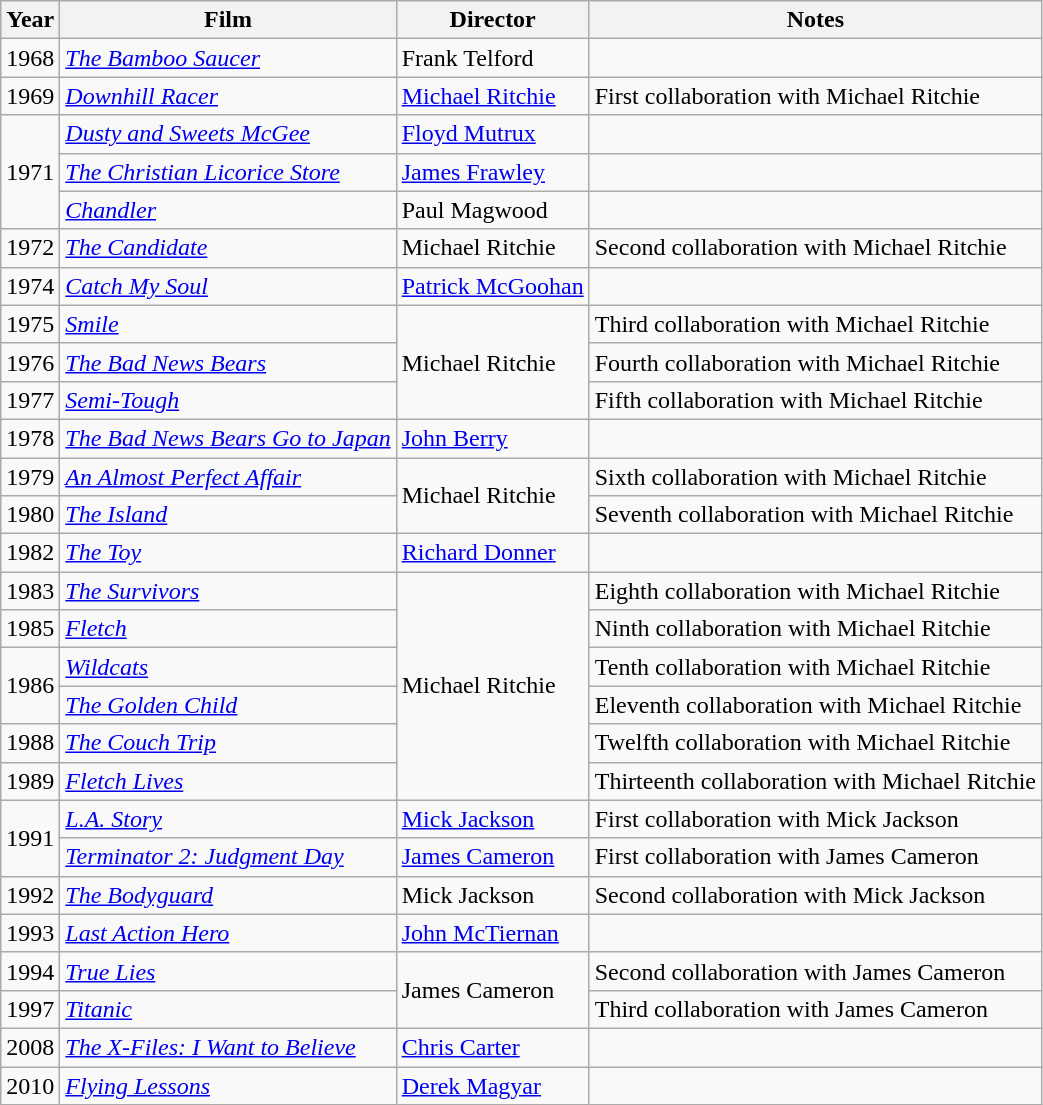<table class="wikitable">
<tr>
<th>Year</th>
<th>Film</th>
<th>Director</th>
<th>Notes</th>
</tr>
<tr>
<td>1968</td>
<td><em><a href='#'>The Bamboo Saucer</a></em></td>
<td>Frank Telford</td>
<td></td>
</tr>
<tr>
<td>1969</td>
<td><em><a href='#'>Downhill Racer</a></em></td>
<td><a href='#'>Michael Ritchie</a></td>
<td>First collaboration with Michael Ritchie</td>
</tr>
<tr>
<td rowspan=3>1971</td>
<td><em><a href='#'>Dusty and Sweets McGee</a></em></td>
<td><a href='#'>Floyd Mutrux</a></td>
<td></td>
</tr>
<tr>
<td><em><a href='#'>The Christian Licorice Store</a></em></td>
<td><a href='#'>James Frawley</a></td>
<td></td>
</tr>
<tr>
<td><em><a href='#'>Chandler</a></em></td>
<td>Paul Magwood</td>
<td></td>
</tr>
<tr>
<td>1972</td>
<td><em><a href='#'>The Candidate</a></em></td>
<td>Michael Ritchie</td>
<td>Second collaboration with Michael Ritchie</td>
</tr>
<tr>
<td>1974</td>
<td><em><a href='#'>Catch My Soul</a></em></td>
<td><a href='#'>Patrick McGoohan</a></td>
<td></td>
</tr>
<tr>
<td>1975</td>
<td><em><a href='#'>Smile</a></em></td>
<td rowspan=3>Michael Ritchie</td>
<td>Third collaboration with Michael Ritchie</td>
</tr>
<tr>
<td>1976</td>
<td><em><a href='#'>The Bad News Bears</a></em></td>
<td>Fourth collaboration with Michael Ritchie</td>
</tr>
<tr>
<td>1977</td>
<td><em><a href='#'>Semi-Tough</a></em></td>
<td>Fifth collaboration with Michael Ritchie</td>
</tr>
<tr>
<td>1978</td>
<td><em><a href='#'>The Bad News Bears Go to Japan</a></em></td>
<td><a href='#'>John Berry</a></td>
<td></td>
</tr>
<tr>
<td>1979</td>
<td><em><a href='#'>An Almost Perfect Affair</a></em></td>
<td rowspan=2>Michael Ritchie</td>
<td>Sixth collaboration with Michael Ritchie</td>
</tr>
<tr>
<td>1980</td>
<td><em><a href='#'>The Island</a></em></td>
<td>Seventh collaboration with Michael Ritchie</td>
</tr>
<tr>
<td>1982</td>
<td><em><a href='#'>The Toy</a></em></td>
<td><a href='#'>Richard Donner</a></td>
<td></td>
</tr>
<tr>
<td>1983</td>
<td><em><a href='#'>The Survivors</a></em></td>
<td rowspan=6>Michael Ritchie</td>
<td>Eighth collaboration with Michael Ritchie</td>
</tr>
<tr>
<td>1985</td>
<td><em><a href='#'>Fletch</a></em></td>
<td>Ninth collaboration with Michael Ritchie</td>
</tr>
<tr>
<td rowspan=2>1986</td>
<td><em><a href='#'>Wildcats</a></em></td>
<td>Tenth collaboration with Michael Ritchie</td>
</tr>
<tr>
<td><em><a href='#'>The Golden Child</a></em></td>
<td>Eleventh collaboration with Michael Ritchie</td>
</tr>
<tr>
<td>1988</td>
<td><em><a href='#'>The Couch Trip</a></em></td>
<td>Twelfth collaboration with Michael Ritchie</td>
</tr>
<tr>
<td>1989</td>
<td><em><a href='#'>Fletch Lives</a></em></td>
<td>Thirteenth collaboration with Michael Ritchie</td>
</tr>
<tr>
<td rowspan=2>1991</td>
<td><em><a href='#'>L.A. Story</a></em></td>
<td><a href='#'>Mick Jackson</a></td>
<td>First collaboration with Mick Jackson</td>
</tr>
<tr>
<td><em><a href='#'>Terminator 2: Judgment Day</a></em></td>
<td><a href='#'>James Cameron</a></td>
<td>First collaboration with James Cameron</td>
</tr>
<tr>
<td>1992</td>
<td><em><a href='#'>The Bodyguard</a></em></td>
<td>Mick Jackson</td>
<td>Second collaboration with Mick Jackson</td>
</tr>
<tr>
<td>1993</td>
<td><em><a href='#'>Last Action Hero</a></em></td>
<td><a href='#'>John McTiernan</a></td>
<td></td>
</tr>
<tr>
<td>1994</td>
<td><em><a href='#'>True Lies</a></em></td>
<td rowspan=2>James Cameron</td>
<td>Second collaboration with James Cameron</td>
</tr>
<tr>
<td>1997</td>
<td><em><a href='#'>Titanic</a></em></td>
<td>Third collaboration with James Cameron</td>
</tr>
<tr>
<td>2008</td>
<td><em><a href='#'>The X-Files: I Want to Believe</a></em></td>
<td><a href='#'>Chris Carter</a></td>
<td></td>
</tr>
<tr>
<td>2010</td>
<td><em><a href='#'>Flying Lessons</a></em></td>
<td><a href='#'>Derek Magyar</a></td>
<td></td>
</tr>
</table>
